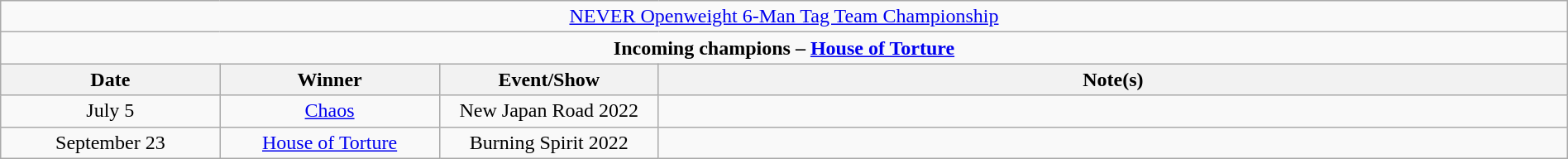<table class="wikitable" style="text-align:center; width:100%;">
<tr>
<td colspan="4" style="text-align: center;"><a href='#'>NEVER Openweight 6-Man Tag Team Championship</a></td>
</tr>
<tr>
<td colspan="4" style="text-align: center;"><strong>Incoming champions – <a href='#'>House of Torture</a> </strong></td>
</tr>
<tr>
<th width=14%>Date</th>
<th width=14%>Winner</th>
<th width=14%>Event/Show</th>
<th width=58%>Note(s)</th>
</tr>
<tr>
<td>July 5</td>
<td><a href='#'>Chaos</a><br></td>
<td>New Japan Road 2022<br></td>
<td></td>
</tr>
<tr>
<td>September 23</td>
<td><a href='#'>House of Torture</a><br></td>
<td>Burning Spirit 2022<br></td>
<td></td>
</tr>
</table>
